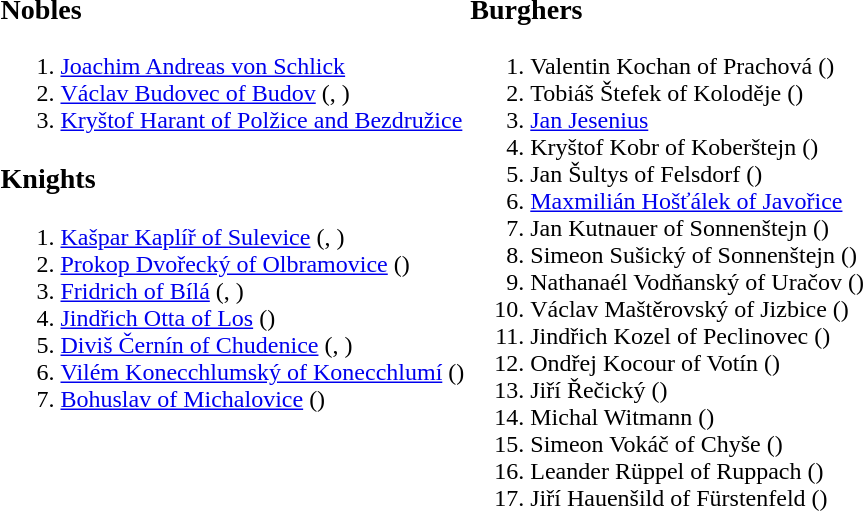<table>
<tr>
<td valign="top"><br><h3>Nobles</h3><ol><li><a href='#'>Joachim Andreas von Schlick</a></li><li><a href='#'>Václav Budovec of Budov</a> (, )</li><li><a href='#'>Kryštof Harant of Polžice and Bezdružice</a></li></ol><h3>Knights</h3><ol><li><a href='#'>Kašpar Kaplíř of Sulevice</a> (, )</li><li><a href='#'>Prokop Dvořecký of Olbramovice</a> ()</li><li><a href='#'>Fridrich of Bílá</a> (, )</li><li><a href='#'>Jindřich Otta of Los</a> ()</li><li><a href='#'>Diviš Černín of Chudenice</a> (, )</li><li><a href='#'>Vilém Konecchlumský of Konecchlumí</a> ()</li><li><a href='#'>Bohuslav of Michalovice</a> ()</li></ol></td>
<td><br><h3>Burghers</h3><ol><li>Valentin Kochan of Prachová ()</li><li>Tobiáš Štefek of Koloděje ()</li><li><a href='#'>Jan Jesenius</a></li><li>Kryštof Kobr of Koberštejn ()</li><li>Jan Šultys of Felsdorf ()</li><li><a href='#'>Maxmilián Hošťálek of Javořice</a></li><li>Jan Kutnauer of Sonnenštejn ()</li><li>Simeon Sušický of Sonnenštejn ()</li><li>Nathanaél Vodňanský of Uračov ()</li><li>Václav Maštěrovský of Jizbice ()</li><li>Jindřich Kozel of Peclinovec ()</li><li>Ondřej Kocour of Votín ()</li><li>Jiří Řečický ()</li><li>Michal Witmann ()</li><li>Simeon Vokáč of Chyše ()</li><li>Leander Rüppel of Ruppach ()</li><li>Jiří Hauenšild of Fürstenfeld ()</li></ol></td>
</tr>
</table>
